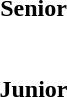<table>
<tr>
<th colspan=4>Senior</th>
</tr>
<tr>
<td></td>
<td></td>
<td></td>
<td></td>
</tr>
<tr>
<td></td>
<td></td>
<td></td>
<td></td>
</tr>
<tr>
<td></td>
<td></td>
<td></td>
<td></td>
</tr>
<tr>
<td></td>
<td></td>
<td></td>
<td></td>
</tr>
<tr>
<td></td>
<td></td>
<td></td>
<td></td>
</tr>
<tr>
<td></td>
<td></td>
<td></td>
<td></td>
</tr>
<tr>
<td></td>
<td></td>
<td></td>
<td></td>
</tr>
<tr>
<td></td>
<td></td>
<td></td>
<td></td>
</tr>
<tr>
<th colspan=4>Junior</th>
</tr>
<tr>
<td></td>
<td></td>
<td></td>
<td></td>
</tr>
<tr>
<td></td>
<td></td>
<td></td>
<td></td>
</tr>
</table>
